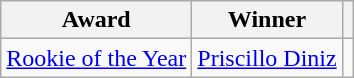<table class="wikitable">
<tr>
<th>Award</th>
<th>Winner</th>
<th></th>
</tr>
<tr>
<td><a href='#'>Rookie of the Year</a></td>
<td> <a href='#'>Priscillo Diniz</a></td>
<td></td>
</tr>
</table>
